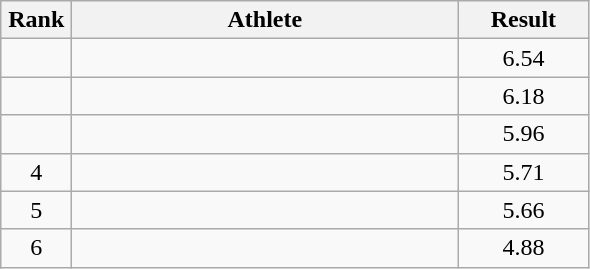<table class=wikitable style="text-align:center">
<tr>
<th width=40>Rank</th>
<th width=250>Athlete</th>
<th width=80>Result</th>
</tr>
<tr>
<td></td>
<td align=left></td>
<td>6.54</td>
</tr>
<tr>
<td></td>
<td align=left></td>
<td>6.18</td>
</tr>
<tr>
<td></td>
<td align=left></td>
<td>5.96</td>
</tr>
<tr>
<td>4</td>
<td align=left></td>
<td>5.71</td>
</tr>
<tr>
<td>5</td>
<td align=left></td>
<td>5.66</td>
</tr>
<tr>
<td>6</td>
<td align=left></td>
<td>4.88</td>
</tr>
</table>
